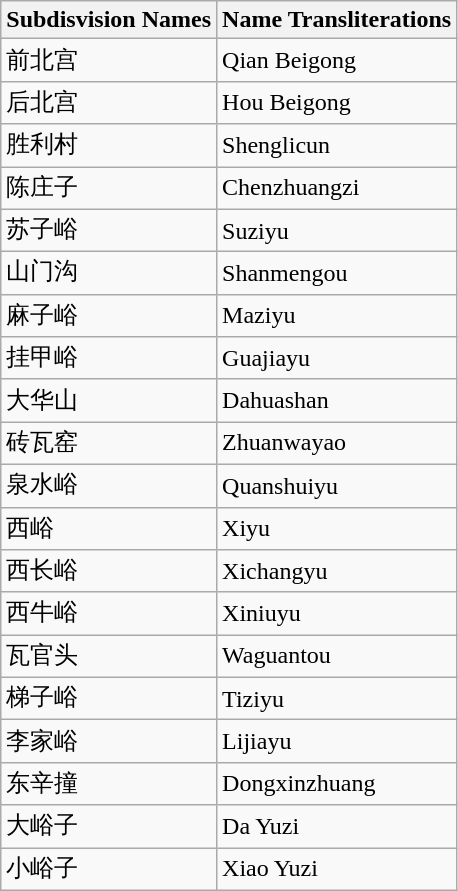<table class="wikitable sortable">
<tr>
<th>Subdisvision Names</th>
<th>Name Transliterations</th>
</tr>
<tr>
<td>前北宫</td>
<td>Qian Beigong</td>
</tr>
<tr>
<td>后北宫</td>
<td>Hou Beigong</td>
</tr>
<tr>
<td>胜利村</td>
<td>Shenglicun</td>
</tr>
<tr>
<td>陈庄子</td>
<td>Chenzhuangzi</td>
</tr>
<tr>
<td>苏子峪</td>
<td>Suziyu</td>
</tr>
<tr>
<td>山门沟</td>
<td>Shanmengou</td>
</tr>
<tr>
<td>麻子峪</td>
<td>Maziyu</td>
</tr>
<tr>
<td>挂甲峪</td>
<td>Guajiayu</td>
</tr>
<tr>
<td>大华山</td>
<td>Dahuashan</td>
</tr>
<tr>
<td>砖瓦窑</td>
<td>Zhuanwayao</td>
</tr>
<tr>
<td>泉水峪</td>
<td>Quanshuiyu</td>
</tr>
<tr>
<td>西峪</td>
<td>Xiyu</td>
</tr>
<tr>
<td>西长峪</td>
<td>Xichangyu</td>
</tr>
<tr>
<td>西牛峪</td>
<td>Xiniuyu</td>
</tr>
<tr>
<td>瓦官头</td>
<td>Waguantou</td>
</tr>
<tr>
<td>梯子峪</td>
<td>Tiziyu</td>
</tr>
<tr>
<td>李家峪</td>
<td>Lijiayu</td>
</tr>
<tr>
<td>东辛撞</td>
<td>Dongxinzhuang</td>
</tr>
<tr>
<td>大峪子</td>
<td>Da Yuzi</td>
</tr>
<tr>
<td>小峪子</td>
<td>Xiao Yuzi</td>
</tr>
</table>
